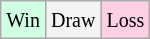<table class="wikitable">
<tr>
<td style="background-color: #d0ffe3;"><small>Win</small></td>
<td style="background-color: #f3f3f3;"><small>Draw</small></td>
<td style="background-color: #ffd0e3;"><small>Loss</small></td>
</tr>
</table>
